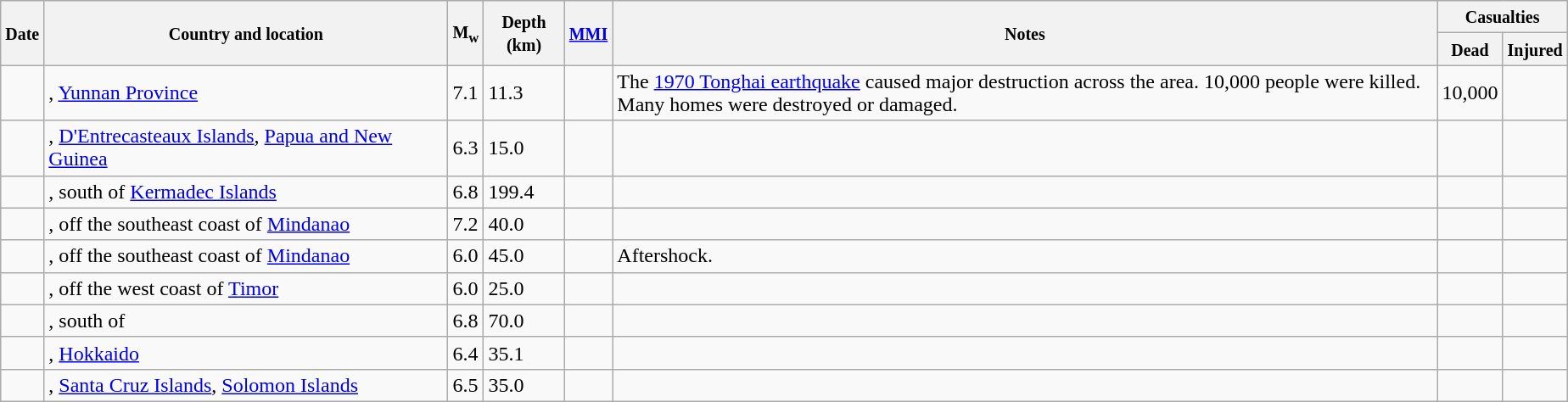<table class="wikitable sortable sort-under" style="border:1px black; margin-left:1em;">
<tr>
<th rowspan="2"><small>Date</small></th>
<th rowspan="2" style="width: 310px"><small>Country and location</small></th>
<th rowspan="2"><small>M<sub>w</sub></small></th>
<th rowspan="2"><small>Depth (km)</small></th>
<th rowspan="2"><small><a href='#'>MMI</a></small></th>
<th rowspan="2" class="unsortable"><small>Notes</small></th>
<th colspan="2"><small>Casualties</small></th>
</tr>
<tr>
<th><small>Dead</small></th>
<th><small>Injured</small></th>
</tr>
<tr>
<td></td>
<td>, <a href='#'>Yunnan Province</a></td>
<td>7.1</td>
<td>11.3</td>
<td></td>
<td>The <a href='#'>1970 Tonghai earthquake</a> caused major destruction across the area. 10,000 people were killed. Many homes were destroyed or damaged.</td>
<td>10,000</td>
<td></td>
</tr>
<tr>
<td></td>
<td>, <a href='#'>D'Entrecasteaux Islands</a>, <a href='#'>Papua and New Guinea</a></td>
<td>6.3</td>
<td>15.0</td>
<td></td>
<td></td>
<td></td>
<td></td>
</tr>
<tr>
<td></td>
<td>, south of <a href='#'>Kermadec Islands</a></td>
<td>6.8</td>
<td>199.4</td>
<td></td>
<td></td>
<td></td>
<td></td>
</tr>
<tr>
<td></td>
<td>, off the southeast coast of <a href='#'>Mindanao</a></td>
<td>7.2</td>
<td>40.0</td>
<td></td>
<td></td>
<td></td>
<td></td>
</tr>
<tr>
<td></td>
<td>, off the southeast coast of <a href='#'>Mindanao</a></td>
<td>6.0</td>
<td>45.0</td>
<td></td>
<td>Aftershock.</td>
<td></td>
<td></td>
</tr>
<tr>
<td></td>
<td>, off the west coast of <a href='#'>Timor</a></td>
<td>6.0</td>
<td>25.0</td>
<td></td>
<td></td>
<td></td>
<td></td>
</tr>
<tr>
<td></td>
<td>, south of</td>
<td>6.8</td>
<td>70.0</td>
<td></td>
<td></td>
<td></td>
<td></td>
</tr>
<tr>
<td></td>
<td>, <a href='#'>Hokkaido</a></td>
<td>6.4</td>
<td>35.1</td>
<td></td>
<td></td>
<td></td>
<td></td>
</tr>
<tr>
<td></td>
<td>, <a href='#'>Santa Cruz Islands</a>, <a href='#'>Solomon Islands</a></td>
<td>6.5</td>
<td>35.0</td>
<td></td>
<td></td>
<td></td>
<td></td>
</tr>
</table>
